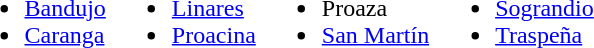<table border=0>
<tr>
<td><br><ul><li><a href='#'>Bandujo</a></li><li><a href='#'>Caranga</a></li></ul></td>
<td><br><ul><li><a href='#'>Linares</a></li><li><a href='#'>Proacina</a></li></ul></td>
<td><br><ul><li>Proaza</li><li><a href='#'>San Martín</a></li></ul></td>
<td><br><ul><li><a href='#'>Sograndio</a></li><li><a href='#'>Traspeña</a></li></ul></td>
</tr>
</table>
